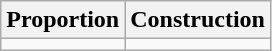<table class="wikitable">
<tr>
<th>Proportion</th>
<th>Construction</th>
</tr>
<tr>
<td></td>
<td></td>
</tr>
</table>
